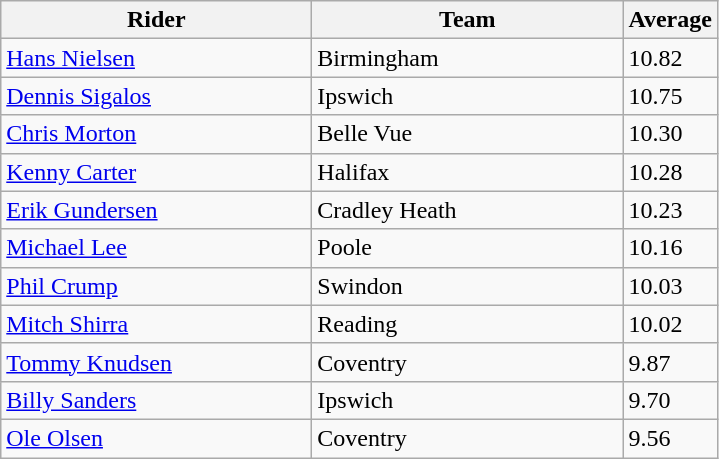<table class="wikitable" style="font-size: 100%">
<tr>
<th width=200>Rider</th>
<th width=200>Team</th>
<th width=40>Average</th>
</tr>
<tr>
<td align="left"> <a href='#'>Hans Nielsen</a></td>
<td>Birmingham</td>
<td>10.82</td>
</tr>
<tr>
<td align="left"> <a href='#'>Dennis Sigalos</a></td>
<td>Ipswich</td>
<td>10.75</td>
</tr>
<tr>
<td align="left"> <a href='#'>Chris Morton</a></td>
<td>Belle Vue</td>
<td>10.30</td>
</tr>
<tr>
<td align="left"> <a href='#'>Kenny Carter</a></td>
<td>Halifax</td>
<td>10.28</td>
</tr>
<tr>
<td align="left"> <a href='#'>Erik Gundersen</a></td>
<td>Cradley Heath</td>
<td>10.23</td>
</tr>
<tr>
<td align="left"> <a href='#'>Michael Lee</a></td>
<td>Poole</td>
<td>10.16</td>
</tr>
<tr>
<td align="left"> <a href='#'>Phil Crump</a></td>
<td>Swindon</td>
<td>10.03</td>
</tr>
<tr>
<td align="left"> <a href='#'>Mitch Shirra</a></td>
<td>Reading</td>
<td>10.02</td>
</tr>
<tr>
<td align="left"> <a href='#'>Tommy Knudsen</a></td>
<td>Coventry</td>
<td>9.87</td>
</tr>
<tr>
<td align="left"> <a href='#'>Billy Sanders</a></td>
<td>Ipswich</td>
<td>9.70</td>
</tr>
<tr>
<td align="left"> <a href='#'>Ole Olsen</a></td>
<td>Coventry</td>
<td>9.56</td>
</tr>
</table>
